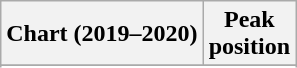<table class="wikitable sortable plainrowheaders" style="text-align:center">
<tr>
<th scope="col">Chart (2019–2020)</th>
<th scope="col">Peak<br>position</th>
</tr>
<tr>
</tr>
<tr>
</tr>
<tr>
</tr>
<tr>
</tr>
<tr>
</tr>
</table>
